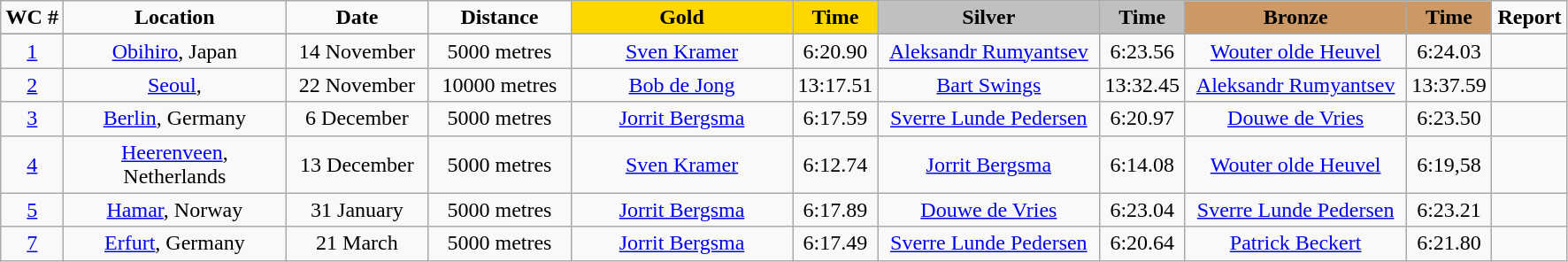<table class="wikitable">
<tr>
<td width="40" align="center"><strong>WC #</strong></td>
<td width="160" align="center"><strong>Location</strong></td>
<td width="100" align="center"><strong>Date</strong></td>
<td width="100" align="center"><strong>Distance</strong></td>
<td width="160" bgcolor="gold" align="center"><strong>Gold</strong></td>
<td width="50" bgcolor="gold" align="center"><strong>Time</strong></td>
<td width="160" bgcolor="silver" align="center"><strong>Silver</strong></td>
<td width="50" bgcolor="silver" align="center"><strong>Time</strong></td>
<td width="160" bgcolor="#CC9966" align="center"><strong>Bronze</strong></td>
<td width="50" bgcolor="#CC9966" align="center"><strong>Time</strong></td>
<td width="50" align="center"><strong>Report</strong></td>
</tr>
<tr bgcolor="#cccccc">
</tr>
<tr>
<td align="center"><a href='#'>1</a></td>
<td align="center"><a href='#'>Obihiro</a>, Japan</td>
<td align="center">14 November</td>
<td align="center">5000 metres</td>
<td align="center"><a href='#'>Sven Kramer</a><br><small></small></td>
<td align="center">6:20.90</td>
<td align="center"><a href='#'>Aleksandr Rumyantsev</a><br><small></small></td>
<td align="center">6:23.56</td>
<td align="center"><a href='#'>Wouter olde Heuvel</a><br><small></small></td>
<td align="center">6:24.03</td>
<td align="center"></td>
</tr>
<tr>
<td align="center"><a href='#'>2</a></td>
<td align="center"><a href='#'>Seoul</a>, </td>
<td align="center">22 November</td>
<td align="center">10000 metres</td>
<td align="center"><a href='#'>Bob de Jong</a><br><small></small></td>
<td align="center">13:17.51</td>
<td align="center"><a href='#'>Bart Swings</a><br><small></small></td>
<td align="center">13:32.45</td>
<td align="center"><a href='#'>Aleksandr Rumyantsev</a><br><small></small></td>
<td align="center">13:37.59</td>
<td align="center"></td>
</tr>
<tr>
<td align="center"><a href='#'>3</a></td>
<td align="center"><a href='#'>Berlin</a>, Germany</td>
<td align="center">6 December</td>
<td align="center">5000 metres</td>
<td align="center"><a href='#'>Jorrit Bergsma</a><br><small></small></td>
<td align="center">6:17.59</td>
<td align="center"><a href='#'>Sverre Lunde Pedersen</a><br><small></small></td>
<td align="center">6:20.97</td>
<td align="center"><a href='#'>Douwe de Vries</a><br><small></small></td>
<td align="center">6:23.50</td>
<td align="center"></td>
</tr>
<tr>
<td align="center"><a href='#'>4</a></td>
<td align="center"><a href='#'>Heerenveen</a>, Netherlands</td>
<td align="center">13 December</td>
<td align="center">5000 metres</td>
<td align="center"><a href='#'>Sven Kramer</a><br><small></small></td>
<td align="center">6:12.74</td>
<td align="center"><a href='#'>Jorrit Bergsma</a><br><small></small></td>
<td align="center">6:14.08</td>
<td align="center"><a href='#'>Wouter olde Heuvel</a><br><small></small></td>
<td align="center">6:19,58</td>
<td align="center"></td>
</tr>
<tr>
<td align="center"><a href='#'>5</a></td>
<td align="center"><a href='#'>Hamar</a>, Norway</td>
<td align="center">31 January</td>
<td align="center">5000 metres</td>
<td align="center"><a href='#'>Jorrit Bergsma</a><br><small></small></td>
<td align="center">6:17.89</td>
<td align="center"><a href='#'>Douwe de Vries</a><br><small></small></td>
<td align="center">6:23.04</td>
<td align="center"><a href='#'>Sverre Lunde Pedersen</a><br><small></small></td>
<td align="center">6:23.21</td>
<td align="center"></td>
</tr>
<tr>
<td align="center"><a href='#'>7</a></td>
<td align="center"><a href='#'>Erfurt</a>, Germany</td>
<td align="center">21 March</td>
<td align="center">5000 metres</td>
<td align="center"><a href='#'>Jorrit Bergsma</a><br><small></small></td>
<td align="center">6:17.49</td>
<td align="center"><a href='#'>Sverre Lunde Pedersen</a><br><small></small></td>
<td align="center">6:20.64</td>
<td align="center"><a href='#'>Patrick Beckert</a><br><small></small></td>
<td align="center">6:21.80</td>
<td align="center"></td>
</tr>
</table>
